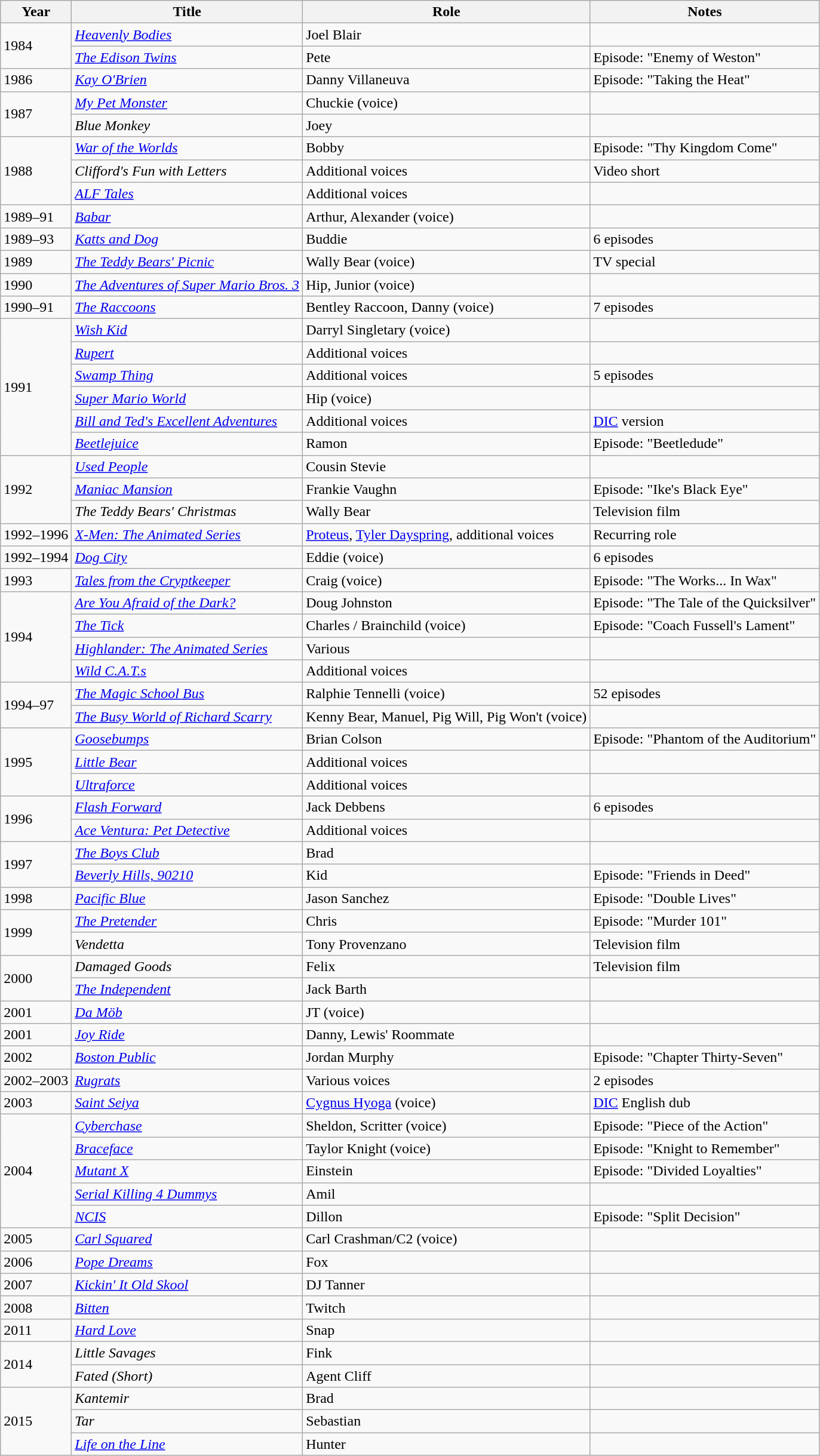<table class="wikitable sortable">
<tr>
<th>Year</th>
<th>Title</th>
<th>Role</th>
<th class="unsortable">Notes</th>
</tr>
<tr>
<td rowspan="2">1984</td>
<td><em><a href='#'>Heavenly Bodies</a></em></td>
<td>Joel Blair</td>
<td></td>
</tr>
<tr>
<td data-sort-value="Edison Twins, The"><em><a href='#'>The Edison Twins</a></em></td>
<td>Pete</td>
<td>Episode: "Enemy of Weston"</td>
</tr>
<tr>
<td>1986</td>
<td><em><a href='#'>Kay O'Brien</a></em></td>
<td>Danny Villaneuva</td>
<td>Episode: "Taking the Heat"</td>
</tr>
<tr>
<td rowspan="2">1987</td>
<td><em><a href='#'>My Pet Monster</a></em></td>
<td>Chuckie (voice)</td>
<td></td>
</tr>
<tr>
<td><em>Blue Monkey</em></td>
<td>Joey</td>
<td></td>
</tr>
<tr>
<td rowspan="3">1988</td>
<td><em><a href='#'>War of the Worlds</a></em></td>
<td>Bobby</td>
<td>Episode: "Thy Kingdom Come"</td>
</tr>
<tr>
<td><em>Clifford's Fun with Letters</em></td>
<td>Additional voices</td>
<td>Video short</td>
</tr>
<tr>
<td><em><a href='#'>ALF Tales</a></em></td>
<td>Additional voices</td>
<td></td>
</tr>
<tr>
<td>1989–91</td>
<td><em><a href='#'>Babar</a></em></td>
<td>Arthur, Alexander (voice)</td>
<td></td>
</tr>
<tr>
<td>1989–93</td>
<td><em><a href='#'>Katts and Dog</a></em></td>
<td>Buddie</td>
<td>6 episodes</td>
</tr>
<tr>
<td>1989</td>
<td data-sort-value="Teddy Bears' Picnic, The"><em><a href='#'>The Teddy Bears' Picnic</a></em></td>
<td>Wally Bear (voice)</td>
<td>TV special</td>
</tr>
<tr>
<td rowspan="1">1990</td>
<td data-sort-value="Adventures of Super Mario Bros. 3, The"><em><a href='#'>The Adventures of Super Mario Bros. 3</a></em></td>
<td>Hip, Junior (voice)</td>
<td></td>
</tr>
<tr>
<td>1990–91</td>
<td data-sort-value="Raccoons, The"><em><a href='#'>The Raccoons</a></em></td>
<td>Bentley Raccoon, Danny (voice)</td>
<td>7 episodes</td>
</tr>
<tr>
<td rowspan="6">1991</td>
<td><em><a href='#'>Wish Kid</a></em></td>
<td>Darryl Singletary (voice)</td>
<td></td>
</tr>
<tr>
<td><a href='#'><em>Rupert</em></a></td>
<td>Additional voices</td>
<td></td>
</tr>
<tr>
<td><em><a href='#'>Swamp Thing</a></em></td>
<td>Additional voices</td>
<td>5 episodes</td>
</tr>
<tr>
<td><em><a href='#'>Super Mario World</a></em></td>
<td>Hip (voice)</td>
<td></td>
</tr>
<tr>
<td><em><a href='#'>Bill and Ted's Excellent Adventures</a></em></td>
<td>Additional voices</td>
<td><a href='#'>DIC</a> version</td>
</tr>
<tr>
<td><em><a href='#'>Beetlejuice</a></em></td>
<td>Ramon</td>
<td>Episode: "Beetledude"</td>
</tr>
<tr>
<td rowspan="3">1992</td>
<td><em><a href='#'>Used People</a></em></td>
<td>Cousin Stevie</td>
<td></td>
</tr>
<tr>
<td><em><a href='#'>Maniac Mansion</a></em></td>
<td>Frankie Vaughn</td>
<td>Episode: "Ike's Black Eye"</td>
</tr>
<tr>
<td data-sort-value="Teddy Bears' Christmas, The"><em>The Teddy Bears' Christmas</em></td>
<td>Wally Bear</td>
<td>Television film</td>
</tr>
<tr>
<td>1992–1996</td>
<td><em><a href='#'>X-Men: The Animated Series</a></em></td>
<td><a href='#'>Proteus</a>, <a href='#'>Tyler Dayspring</a>, additional voices</td>
<td>Recurring role</td>
</tr>
<tr>
<td rowspan="1">1992–1994</td>
<td><em><a href='#'>Dog City</a></em></td>
<td>Eddie (voice)</td>
<td>6 episodes</td>
</tr>
<tr>
<td>1993</td>
<td><em><a href='#'>Tales from the Cryptkeeper</a></em></td>
<td>Craig (voice)</td>
<td>Episode: "The Works... In Wax"</td>
</tr>
<tr>
<td rowspan="4">1994</td>
<td><em><a href='#'>Are You Afraid of the Dark?</a></em></td>
<td>Doug Johnston</td>
<td>Episode: "The Tale of the Quicksilver"</td>
</tr>
<tr>
<td data-sort-value="Tick, The"><em><a href='#'>The Tick</a></em></td>
<td>Charles / Brainchild (voice)</td>
<td>Episode: "Coach Fussell's Lament"</td>
</tr>
<tr>
<td><em><a href='#'>Highlander: The Animated Series</a></em></td>
<td>Various</td>
<td></td>
</tr>
<tr>
<td><em><a href='#'>Wild C.A.T.s</a></em></td>
<td>Additional voices</td>
<td></td>
</tr>
<tr>
<td rowspan="2">1994–97</td>
<td data-sort-value="Magic School Bus, The"><em><a href='#'>The Magic School Bus</a></em></td>
<td>Ralphie Tennelli (voice)</td>
<td>52 episodes</td>
</tr>
<tr>
<td data-sort-value="Busy World of Richard Scarry, The"><em><a href='#'>The Busy World of Richard Scarry</a></em></td>
<td>Kenny Bear, Manuel, Pig Will, Pig Won't (voice)</td>
<td></td>
</tr>
<tr>
<td rowspan="3">1995</td>
<td><em><a href='#'>Goosebumps</a></em></td>
<td>Brian Colson</td>
<td>Episode: "Phantom of the Auditorium"</td>
</tr>
<tr>
<td><em><a href='#'>Little Bear</a></em></td>
<td>Additional voices</td>
<td></td>
</tr>
<tr>
<td><em><a href='#'>Ultraforce</a></em></td>
<td>Additional voices</td>
<td></td>
</tr>
<tr>
<td rowspan="2">1996</td>
<td><em><a href='#'>Flash Forward</a></em></td>
<td>Jack Debbens</td>
<td>6 episodes</td>
</tr>
<tr>
<td><em><a href='#'>Ace Ventura: Pet Detective</a></em></td>
<td>Additional voices</td>
<td></td>
</tr>
<tr>
<td rowspan="2">1997</td>
<td data-sort-value="Boys Club, The"><em><a href='#'>The Boys Club</a></em></td>
<td>Brad</td>
<td></td>
</tr>
<tr>
<td><em><a href='#'>Beverly Hills, 90210</a></em></td>
<td>Kid</td>
<td>Episode: "Friends in Deed"</td>
</tr>
<tr>
<td rowspan="1">1998</td>
<td><em><a href='#'>Pacific Blue</a></em></td>
<td>Jason Sanchez</td>
<td>Episode: "Double Lives"</td>
</tr>
<tr>
<td rowspan="2">1999</td>
<td data-sort-value="Pretender, The"><em><a href='#'>The Pretender</a></em></td>
<td>Chris</td>
<td>Episode: "Murder 101"</td>
</tr>
<tr>
<td><em>Vendetta</em></td>
<td>Tony Provenzano</td>
<td>Television film</td>
</tr>
<tr>
<td rowspan="2">2000</td>
<td><em>Damaged Goods</em></td>
<td>Felix</td>
<td>Television film</td>
</tr>
<tr>
<td data-sort-value="Independent, The"><em><a href='#'>The Independent</a></em></td>
<td>Jack Barth</td>
<td></td>
</tr>
<tr>
<td>2001</td>
<td><em><a href='#'>Da Möb</a></em></td>
<td>JT (voice)</td>
<td></td>
</tr>
<tr>
<td>2001</td>
<td><em><a href='#'>Joy Ride</a></em></td>
<td>Danny, Lewis' Roommate</td>
</tr>
<tr>
<td>2002</td>
<td><em><a href='#'>Boston Public</a></em></td>
<td>Jordan Murphy</td>
<td>Episode: "Chapter Thirty-Seven"</td>
</tr>
<tr>
<td>2002–2003</td>
<td><em><a href='#'>Rugrats</a></em></td>
<td>Various voices</td>
<td>2 episodes</td>
</tr>
<tr>
<td>2003</td>
<td><em><a href='#'>Saint Seiya</a></em></td>
<td><a href='#'>Cygnus Hyoga</a> (voice)</td>
<td><a href='#'>DIC</a> English dub</td>
</tr>
<tr>
<td rowspan="5">2004</td>
<td><em><a href='#'>Cyberchase</a></em></td>
<td>Sheldon, Scritter (voice)</td>
<td>Episode: "Piece of the Action"</td>
</tr>
<tr>
<td><em><a href='#'>Braceface</a></em></td>
<td>Taylor Knight (voice)</td>
<td>Episode: "Knight to Remember"</td>
</tr>
<tr>
<td><em><a href='#'>Mutant X</a></em></td>
<td>Einstein</td>
<td>Episode: "Divided Loyalties"</td>
</tr>
<tr>
<td><em><a href='#'>Serial Killing 4 Dummys</a></em></td>
<td>Amil</td>
<td></td>
</tr>
<tr>
<td><em><a href='#'>NCIS</a></em></td>
<td>Dillon</td>
<td>Episode: "Split Decision"</td>
</tr>
<tr>
<td>2005</td>
<td><em><a href='#'>Carl Squared</a></em></td>
<td>Carl Crashman/C2 (voice)</td>
<td></td>
</tr>
<tr>
<td>2006</td>
<td><em><a href='#'>Pope Dreams</a></em></td>
<td>Fox</td>
<td></td>
</tr>
<tr>
<td>2007</td>
<td><em><a href='#'>Kickin' It Old Skool</a></em></td>
<td>DJ Tanner</td>
<td></td>
</tr>
<tr>
<td>2008</td>
<td><em><a href='#'>Bitten</a></em></td>
<td>Twitch</td>
<td></td>
</tr>
<tr>
<td>2011</td>
<td><em><a href='#'>Hard Love</a></em></td>
<td>Snap</td>
<td></td>
</tr>
<tr>
<td rowspan="2">2014</td>
<td><em>Little Savages</em></td>
<td>Fink</td>
<td></td>
</tr>
<tr>
<td><em>Fated (Short)</em></td>
<td>Agent Cliff</td>
<td></td>
</tr>
<tr>
<td rowspan="3">2015</td>
<td><em>Kantemir</em></td>
<td>Brad</td>
<td></td>
</tr>
<tr>
<td><em>Tar </em></td>
<td>Sebastian</td>
<td></td>
</tr>
<tr>
<td><em><a href='#'>Life on the Line</a></em></td>
<td>Hunter</td>
<td></td>
</tr>
</table>
